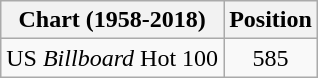<table class="wikitable plainrowheaders">
<tr>
<th>Chart (1958-2018)</th>
<th>Position</th>
</tr>
<tr>
<td>US <em>Billboard</em> Hot 100</td>
<td style="text-align:center;">585</td>
</tr>
</table>
